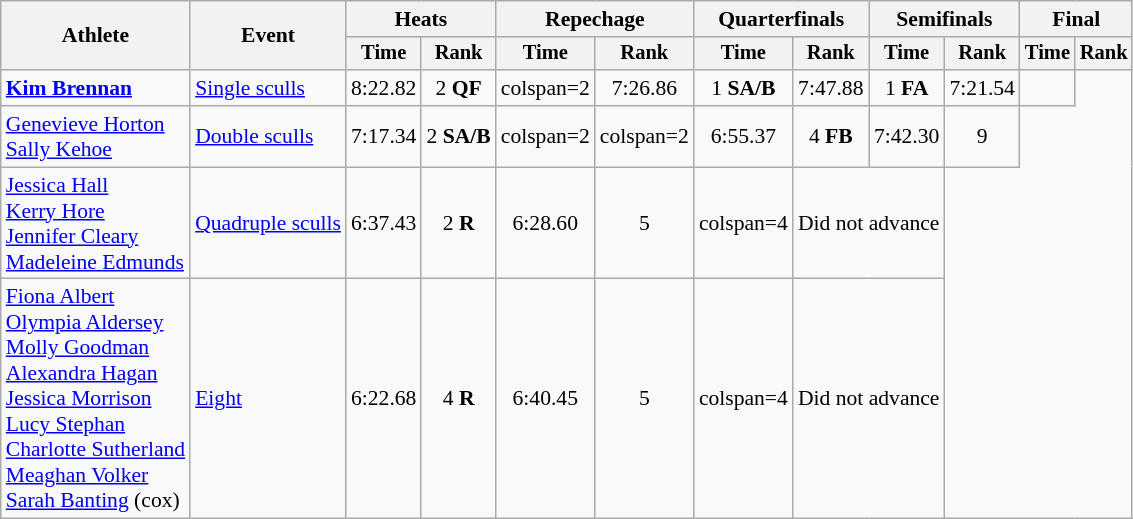<table class="wikitable" style="font-size:90%">
<tr>
<th rowspan="2">Athlete</th>
<th rowspan="2">Event</th>
<th colspan="2">Heats</th>
<th colspan="2">Repechage</th>
<th colspan="2">Quarterfinals</th>
<th colspan="2">Semifinals</th>
<th colspan="2">Final</th>
</tr>
<tr style="font-size:95%">
<th>Time</th>
<th>Rank</th>
<th>Time</th>
<th>Rank</th>
<th>Time</th>
<th>Rank</th>
<th>Time</th>
<th>Rank</th>
<th>Time</th>
<th>Rank</th>
</tr>
<tr align=center>
<td align=left><strong><a href='#'>Kim Brennan</a></strong></td>
<td align=left><a href='#'>Single sculls</a></td>
<td>8:22.82</td>
<td>2 <strong>QF</strong></td>
<td>colspan=2 </td>
<td>7:26.86</td>
<td>1 <strong>SA/B</strong></td>
<td>7:47.88</td>
<td>1 <strong>FA</strong></td>
<td>7:21.54</td>
<td></td>
</tr>
<tr align=center>
<td align=left><a href='#'>Genevieve Horton</a><br><a href='#'>Sally Kehoe</a></td>
<td align=left><a href='#'>Double sculls</a></td>
<td>7:17.34</td>
<td>2 <strong>SA/B</strong></td>
<td>colspan=2 </td>
<td>colspan=2 </td>
<td>6:55.37</td>
<td>4 <strong>FB</strong></td>
<td>7:42.30</td>
<td>9</td>
</tr>
<tr align=center>
<td align=left><a href='#'>Jessica Hall</a><br><a href='#'>Kerry Hore</a><br><a href='#'>Jennifer Cleary</a><br><a href='#'>Madeleine Edmunds</a></td>
<td align=left><a href='#'>Quadruple sculls</a></td>
<td>6:37.43</td>
<td>2 <strong>R</strong></td>
<td>6:28.60</td>
<td>5</td>
<td>colspan=4 </td>
<td colspan=2>Did not advance</td>
</tr>
<tr align=center>
<td align=left><a href='#'>Fiona Albert</a><br><a href='#'>Olympia Aldersey</a><br><a href='#'>Molly Goodman</a><br><a href='#'>Alexandra Hagan</a><br><a href='#'>Jessica Morrison</a><br><a href='#'>Lucy Stephan</a><br><a href='#'>Charlotte Sutherland</a><br><a href='#'>Meaghan Volker</a><br><a href='#'>Sarah Banting</a> (cox)</td>
<td align=left><a href='#'>Eight</a></td>
<td>6:22.68</td>
<td>4 <strong>R</strong></td>
<td>6:40.45</td>
<td>5</td>
<td>colspan=4 </td>
<td colspan=2>Did not advance</td>
</tr>
</table>
